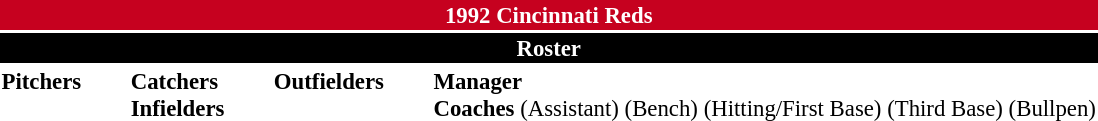<table class="toccolours" style="font-size: 95%;">
<tr>
<th colspan="10" style="background:#c6011f; color:#fff; text-align:center;">1992 Cincinnati Reds</th>
</tr>
<tr>
<td colspan="10" style="background:black; color:#fff; text-align:center;"><strong>Roster</strong></td>
</tr>
<tr>
<td valign="top"><strong>Pitchers</strong><br>















</td>
<td style="width:25px;"></td>
<td valign="top"><strong>Catchers</strong><br>





<strong>Infielders</strong>









</td>
<td style="width:25px;"></td>
<td valign="top"><strong>Outfielders</strong><br>







</td>
<td style="width:25px;"></td>
<td valign="top"><strong>Manager</strong><br>
<strong>Coaches</strong>
 (Assistant)
 (Bench)
 (Hitting/First Base)
 (Third Base)
 (Bullpen)</td>
</tr>
</table>
